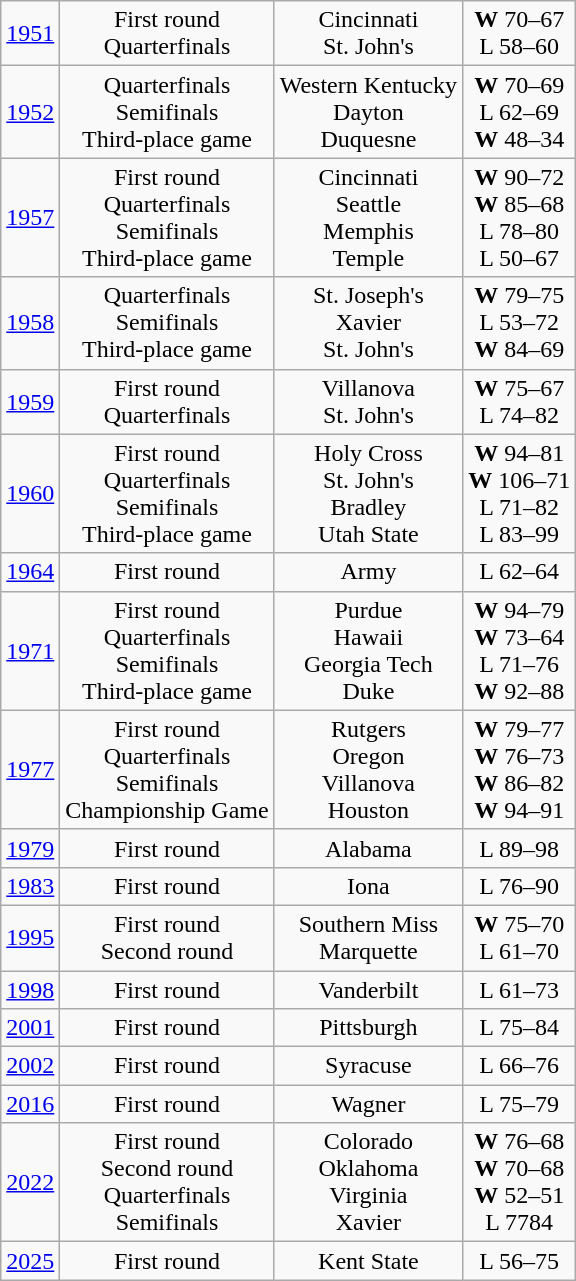<table class="wikitable">
<tr align="center">
<td><a href='#'>1951</a></td>
<td>First round<br>Quarterfinals</td>
<td>Cincinnati<br>St. John's</td>
<td><strong>W</strong> 70–67<br>L 58–60</td>
</tr>
<tr align="center">
<td><a href='#'>1952</a></td>
<td>Quarterfinals<br>Semifinals<br>Third-place game</td>
<td>Western Kentucky<br>Dayton<br>Duquesne</td>
<td><strong>W</strong> 70–69<br>L 62–69<br><strong>W</strong> 48–34</td>
</tr>
<tr align="center">
<td><a href='#'>1957</a></td>
<td>First round<br>Quarterfinals<br>Semifinals<br>Third-place game</td>
<td>Cincinnati<br>Seattle<br>Memphis<br>Temple</td>
<td><strong>W</strong> 90–72<br><strong>W</strong> 85–68<br>L 78–80<br>L 50–67</td>
</tr>
<tr align="center">
<td><a href='#'>1958</a></td>
<td>Quarterfinals<br>Semifinals<br>Third-place game</td>
<td>St. Joseph's<br>Xavier<br>St. John's</td>
<td><strong>W</strong> 79–75<br>L 53–72<br><strong>W</strong> 84–69</td>
</tr>
<tr align="center">
<td><a href='#'>1959</a></td>
<td>First round<br>Quarterfinals</td>
<td>Villanova<br>St. John's</td>
<td><strong>W</strong> 75–67<br>L 74–82</td>
</tr>
<tr align="center">
<td><a href='#'>1960</a></td>
<td>First round<br>Quarterfinals<br>Semifinals<br>Third-place game</td>
<td>Holy Cross<br>St. John's<br>Bradley<br>Utah State</td>
<td><strong>W</strong> 94–81<br><strong>W</strong> 106–71<br>L 71–82<br>L 83–99</td>
</tr>
<tr align="center">
<td><a href='#'>1964</a></td>
<td>First round</td>
<td>Army</td>
<td>L 62–64</td>
</tr>
<tr align="center">
<td><a href='#'>1971</a></td>
<td>First round<br>Quarterfinals<br>Semifinals<br>Third-place game</td>
<td>Purdue<br>Hawaii<br>Georgia Tech<br>Duke</td>
<td><strong>W</strong> 94–79<br><strong>W</strong> 73–64<br>L 71–76<br><strong>W</strong> 92–88</td>
</tr>
<tr align="center">
<td><a href='#'>1977</a></td>
<td>First round<br>Quarterfinals<br>Semifinals<br>Championship Game</td>
<td>Rutgers<br>Oregon<br>Villanova<br>Houston</td>
<td><strong>W</strong> 79–77<br><strong>W</strong> 76–73<br><strong>W</strong> 86–82<br><strong>W</strong> 94–91</td>
</tr>
<tr align="center">
<td><a href='#'>1979</a></td>
<td>First round</td>
<td>Alabama</td>
<td>L 89–98</td>
</tr>
<tr align="center">
<td><a href='#'>1983</a></td>
<td>First round</td>
<td>Iona</td>
<td>L 76–90</td>
</tr>
<tr align="center">
<td><a href='#'>1995</a></td>
<td>First round<br>Second round</td>
<td>Southern Miss<br>Marquette</td>
<td><strong>W</strong> 75–70<br>L 61–70</td>
</tr>
<tr align="center">
<td><a href='#'>1998</a></td>
<td>First round</td>
<td>Vanderbilt</td>
<td>L 61–73</td>
</tr>
<tr align="center">
<td><a href='#'>2001</a></td>
<td>First round</td>
<td>Pittsburgh</td>
<td>L 75–84</td>
</tr>
<tr align="center">
<td><a href='#'>2002</a></td>
<td>First round</td>
<td>Syracuse</td>
<td>L 66–76</td>
</tr>
<tr align="center">
<td><a href='#'>2016</a></td>
<td>First round</td>
<td>Wagner</td>
<td>L 75–79</td>
</tr>
<tr align="center">
<td><a href='#'>2022</a></td>
<td>First round<br>Second round<br>Quarterfinals<br>Semifinals</td>
<td>Colorado<br>Oklahoma<br>Virginia<br>Xavier</td>
<td><strong>W</strong> 76–68<br> <strong>W</strong> 70–68<br> <strong>W</strong> 52–51<br>L 7784</td>
</tr>
<tr align="center">
<td><a href='#'>2025</a></td>
<td>First round</td>
<td>Kent State</td>
<td>L 56–75</td>
</tr>
</table>
